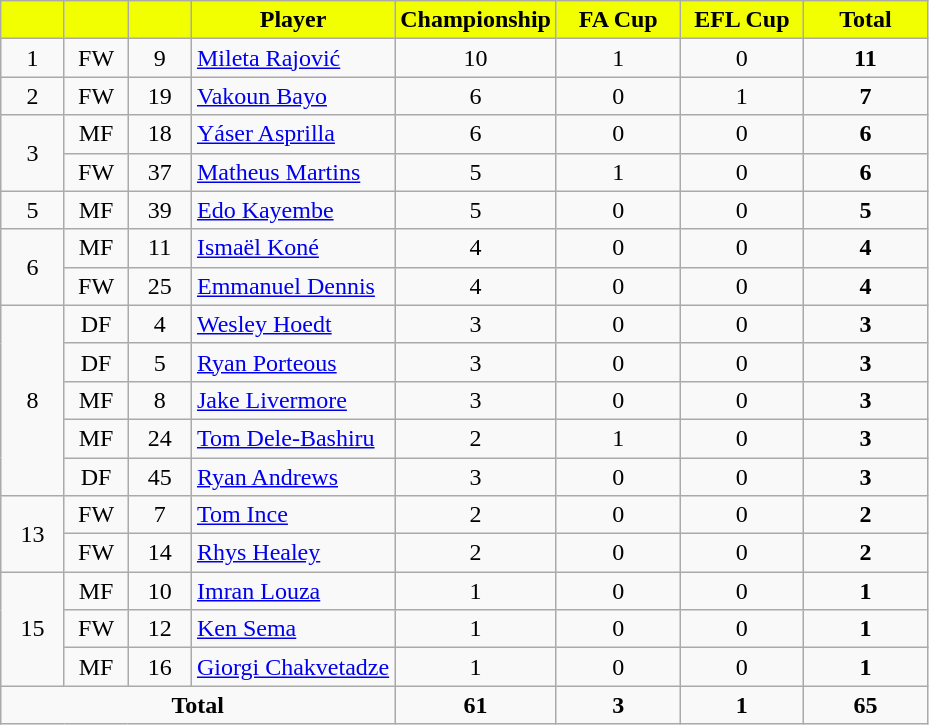<table class="wikitable sortable" style="text-align:center">
<tr>
<th style="background:#f2ff00; color:black; width:35px; text-align:center;"></th>
<th style="background:#f2ff00; color:black; width:35px; text-align:center;"></th>
<th style="background:#f2ff00; color:black; width:35px; text-align:center;"></th>
<th style="background:#f2ff00; color:black;">Player</th>
<th style="background:#f2ff00; color:black; width:75px; text-align:center;">Championship</th>
<th style="background:#f2ff00; color:black; width:75px; text-align:center;">FA Cup</th>
<th style="background:#f2ff00; color:black; width:75px; text-align:center;">EFL Cup</th>
<th style="background:#f2ff00; color:black; width:75px; text-align:center;"><strong>Total</strong></th>
</tr>
<tr>
<td rowspan=1>1</td>
<td>FW</td>
<td>9</td>
<td style="text-align:left;"> <a href='#'>Mileta Rajović</a></td>
<td>10</td>
<td>1</td>
<td 0>0</td>
<td><strong>11</strong></td>
</tr>
<tr>
<td rowspan=1>2</td>
<td>FW</td>
<td>19</td>
<td style="text-align:left;"> <a href='#'>Vakoun Bayo</a></td>
<td>6</td>
<td>0</td>
<td 0>1</td>
<td><strong>7</strong></td>
</tr>
<tr>
<td rowspan=2>3</td>
<td>MF</td>
<td>18</td>
<td style="text-align:left;"> <a href='#'>Yáser Asprilla</a></td>
<td>6</td>
<td>0</td>
<td 0>0</td>
<td><strong>6</strong></td>
</tr>
<tr>
<td>FW</td>
<td>37</td>
<td style="text-align:left;"> <a href='#'>Matheus Martins</a></td>
<td>5</td>
<td>1</td>
<td 0>0</td>
<td><strong>6</strong></td>
</tr>
<tr>
<td rowspan=1>5</td>
<td>MF</td>
<td>39</td>
<td style="text-align:left;"> <a href='#'>Edo Kayembe</a></td>
<td>5</td>
<td>0</td>
<td 0>0</td>
<td><strong>5</strong></td>
</tr>
<tr>
<td rowspan=2>6</td>
<td>MF</td>
<td>11</td>
<td style="text-align:left;"> <a href='#'>Ismaël Koné</a></td>
<td>4</td>
<td>0</td>
<td 0>0</td>
<td><strong>4</strong></td>
</tr>
<tr>
<td>FW</td>
<td>25</td>
<td style="text-align:left;"> <a href='#'>Emmanuel Dennis</a></td>
<td>4</td>
<td>0</td>
<td 0>0</td>
<td><strong>4</strong></td>
</tr>
<tr>
<td rowspan=5>8</td>
<td>DF</td>
<td>4</td>
<td style="text-align:left;"> <a href='#'>Wesley Hoedt</a></td>
<td>3</td>
<td>0</td>
<td 0>0</td>
<td><strong>3</strong></td>
</tr>
<tr>
<td>DF</td>
<td>5</td>
<td style="text-align:left;"> <a href='#'>Ryan Porteous</a></td>
<td>3</td>
<td>0</td>
<td 0>0</td>
<td><strong>3</strong></td>
</tr>
<tr>
<td>MF</td>
<td>8</td>
<td style="text-align:left;"> <a href='#'>Jake Livermore</a></td>
<td>3</td>
<td>0</td>
<td 0>0</td>
<td><strong>3</strong></td>
</tr>
<tr>
<td>MF</td>
<td>24</td>
<td style="text-align:left;"> <a href='#'>Tom Dele-Bashiru</a></td>
<td>2</td>
<td>1</td>
<td 0>0</td>
<td><strong>3</strong></td>
</tr>
<tr>
<td>DF</td>
<td>45</td>
<td style="text-align:left;"> <a href='#'>Ryan Andrews</a></td>
<td>3</td>
<td>0</td>
<td 0>0</td>
<td><strong>3</strong></td>
</tr>
<tr>
<td rowspan=2>13</td>
<td>FW</td>
<td>7</td>
<td style="text-align:left;"> <a href='#'>Tom Ince</a></td>
<td>2</td>
<td>0</td>
<td 0>0</td>
<td><strong>2</strong></td>
</tr>
<tr>
<td>FW</td>
<td>14</td>
<td style="text-align:left;"> <a href='#'>Rhys Healey</a></td>
<td>2</td>
<td>0</td>
<td 0>0</td>
<td><strong>2</strong></td>
</tr>
<tr>
<td rowspan=3>15</td>
<td>MF</td>
<td>10</td>
<td style="text-align:left;"> <a href='#'>Imran Louza</a></td>
<td>1</td>
<td>0</td>
<td 0>0</td>
<td><strong>1</strong></td>
</tr>
<tr>
<td>FW</td>
<td>12</td>
<td style="text-align:left;"> <a href='#'>Ken Sema</a></td>
<td>1</td>
<td>0</td>
<td 0>0</td>
<td><strong>1</strong></td>
</tr>
<tr>
<td>MF</td>
<td>16</td>
<td style="text-align:left;"> <a href='#'>Giorgi Chakvetadze</a></td>
<td>1</td>
<td>0</td>
<td 0>0</td>
<td><strong>1</strong></td>
</tr>
<tr |class="sortbottom">
<td colspan="4"><strong>Total</strong></td>
<td><strong>61</strong></td>
<td><strong>3</strong></td>
<td><strong>1</strong></td>
<td><strong>65</strong></td>
</tr>
</table>
